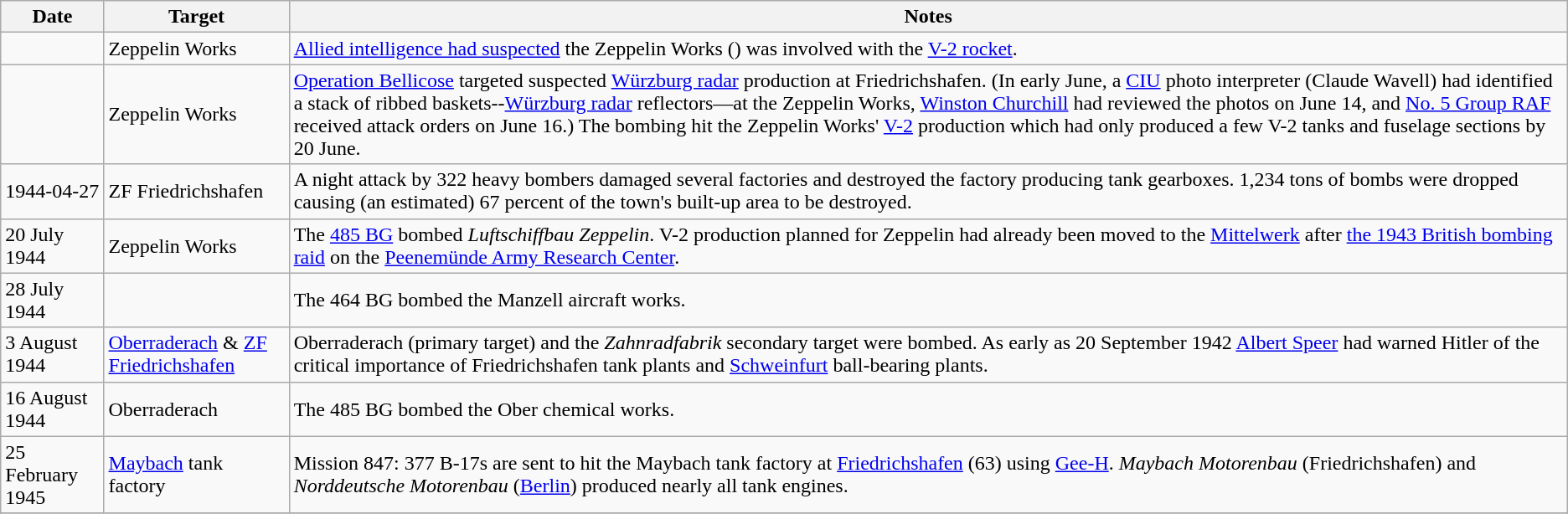<table class="wikitable sortable">
<tr>
<th>Date</th>
<th>Target</th>
<th class="unsortable">Notes</th>
</tr>
<tr>
<td></td>
<td>Zeppelin Works</td>
<td><a href='#'>Allied intelligence had suspected</a> the Zeppelin Works () was involved with the <a href='#'>V-2 rocket</a>.</td>
</tr>
<tr>
<td></td>
<td>Zeppelin Works</td>
<td> <a href='#'>Operation Bellicose</a> targeted suspected <a href='#'>Würzburg radar</a> production at Friedrichshafen. (In early June, a <a href='#'>CIU</a> photo interpreter (Claude Wavell) had identified a stack of ribbed baskets--<a href='#'>Würzburg radar</a> reflectors—at the Zeppelin Works, <a href='#'>Winston Churchill</a> had reviewed the photos on June 14, and <a href='#'>No. 5 Group RAF</a> received attack orders on June 16.) The bombing hit the Zeppelin Works' <a href='#'>V-2</a> production which had only produced a few V-2 tanks and fuselage sections by 20 June.</td>
</tr>
<tr>
<td><span>1944-04-27</span></td>
<td>ZF Friedrichshafen</td>
<td> A night attack by 322 heavy bombers damaged several factories and destroyed the factory producing tank gearboxes. 1,234 tons of bombs were dropped causing (an estimated) 67 percent of the town's built-up area to be destroyed.</td>
</tr>
<tr>
<td>20 July 1944</td>
<td>Zeppelin Works</td>
<td> The <a href='#'>485 BG</a> bombed <em>Luftschiffbau Zeppelin</em>. V-2 production planned for Zeppelin had already been moved to the <a href='#'>Mittelwerk</a> after <a href='#'>the 1943 British bombing raid</a> on the <a href='#'>Peenemünde Army Research Center</a>.</td>
</tr>
<tr>
<td>28 July 1944</td>
<td></td>
<td> The 464 BG bombed the Manzell aircraft works.</td>
</tr>
<tr>
<td>3 August 1944</td>
<td><a href='#'>Oberraderach</a> & <a href='#'>ZF Friedrichshafen</a></td>
<td> Oberraderach (primary target) and the <em>Zahnradfabrik</em> secondary target were bombed. As early as 20 September 1942 <a href='#'>Albert Speer</a> had warned Hitler of the critical importance of Friedrichshafen tank plants and <a href='#'>Schweinfurt</a> ball-bearing plants.</td>
</tr>
<tr>
<td>16 August 1944</td>
<td>Oberraderach</td>
<td> The 485 BG bombed the Ober chemical works.</td>
</tr>
<tr>
<td>25 February 1945</td>
<td><a href='#'>Maybach</a> tank factory</td>
<td> Mission 847: 377 B-17s are sent to hit the Maybach tank factory at <a href='#'>Friedrichshafen</a> (63) using <a href='#'>Gee-H</a>. <em>Maybach Motorenbau</em> (Friedrichshafen) and <em>Norddeutsche Motorenbau</em> (<a href='#'>Berlin</a>) produced nearly all tank engines.</td>
</tr>
<tr>
</tr>
</table>
